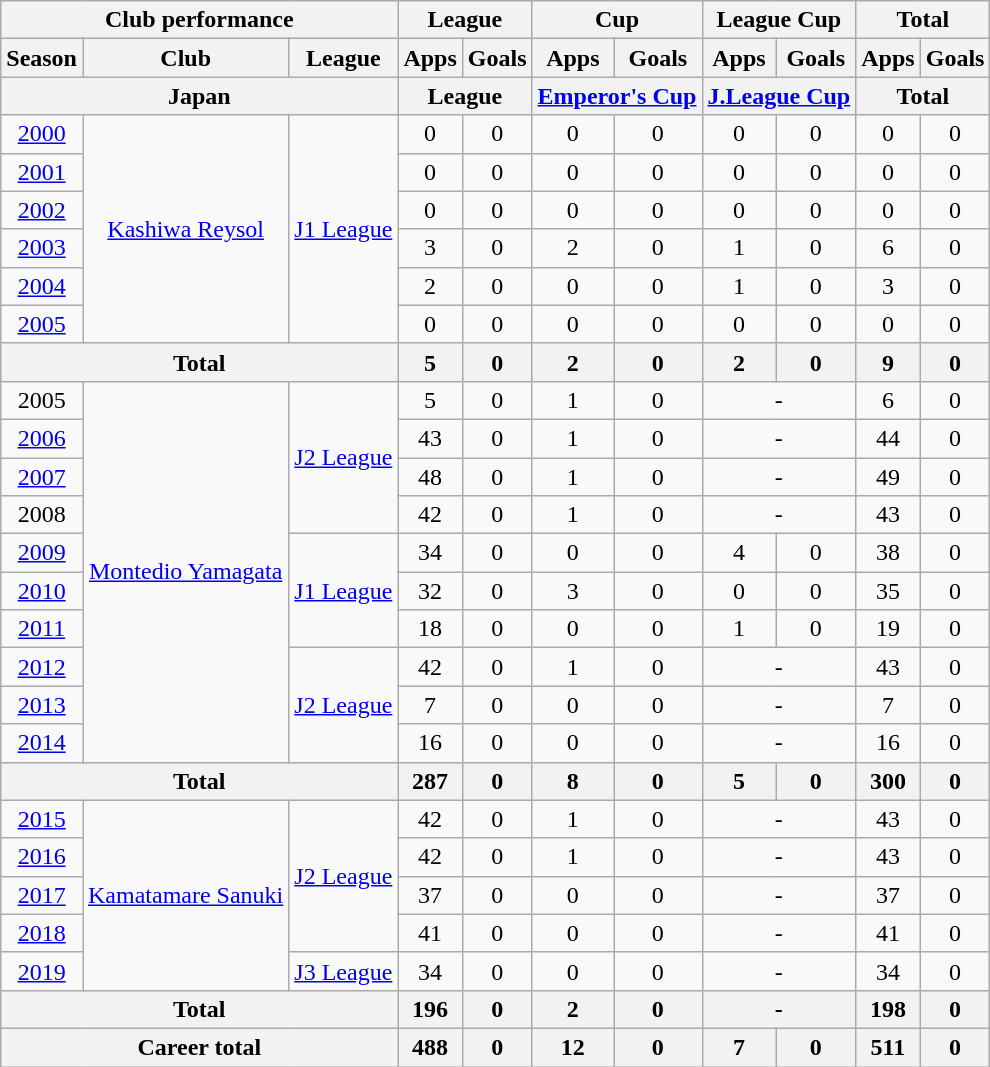<table class="wikitable" style="text-align:center">
<tr>
<th colspan=3>Club performance</th>
<th colspan=2>League</th>
<th colspan=2>Cup</th>
<th colspan=2>League Cup</th>
<th colspan=2>Total</th>
</tr>
<tr>
<th>Season</th>
<th>Club</th>
<th>League</th>
<th>Apps</th>
<th>Goals</th>
<th>Apps</th>
<th>Goals</th>
<th>Apps</th>
<th>Goals</th>
<th>Apps</th>
<th>Goals</th>
</tr>
<tr>
<th colspan=3>Japan</th>
<th colspan=2>League</th>
<th colspan=2><a href='#'>Emperor's Cup</a></th>
<th colspan=2><a href='#'>J.League Cup</a></th>
<th colspan=2>Total</th>
</tr>
<tr>
<td><a href='#'>2000</a></td>
<td rowspan="6"><a href='#'>Kashiwa Reysol</a></td>
<td rowspan="6"><a href='#'>J1 League</a></td>
<td>0</td>
<td>0</td>
<td>0</td>
<td>0</td>
<td>0</td>
<td>0</td>
<td>0</td>
<td>0</td>
</tr>
<tr>
<td><a href='#'>2001</a></td>
<td>0</td>
<td>0</td>
<td>0</td>
<td>0</td>
<td>0</td>
<td>0</td>
<td>0</td>
<td>0</td>
</tr>
<tr>
<td><a href='#'>2002</a></td>
<td>0</td>
<td>0</td>
<td>0</td>
<td>0</td>
<td>0</td>
<td>0</td>
<td>0</td>
<td>0</td>
</tr>
<tr>
<td><a href='#'>2003</a></td>
<td>3</td>
<td>0</td>
<td>2</td>
<td>0</td>
<td>1</td>
<td>0</td>
<td>6</td>
<td>0</td>
</tr>
<tr>
<td><a href='#'>2004</a></td>
<td>2</td>
<td>0</td>
<td>0</td>
<td>0</td>
<td>1</td>
<td>0</td>
<td>3</td>
<td>0</td>
</tr>
<tr>
<td><a href='#'>2005</a></td>
<td>0</td>
<td>0</td>
<td>0</td>
<td>0</td>
<td>0</td>
<td>0</td>
<td>0</td>
<td>0</td>
</tr>
<tr>
<th colspan="3">Total</th>
<th>5</th>
<th>0</th>
<th>2</th>
<th>0</th>
<th>2</th>
<th>0</th>
<th>9</th>
<th>0</th>
</tr>
<tr>
<td>2005</td>
<td rowspan="10"><a href='#'>Montedio Yamagata</a></td>
<td rowspan="4"><a href='#'>J2 League</a></td>
<td>5</td>
<td>0</td>
<td>1</td>
<td>0</td>
<td colspan="2">-</td>
<td>6</td>
<td>0</td>
</tr>
<tr>
<td><a href='#'>2006</a></td>
<td>43</td>
<td>0</td>
<td>1</td>
<td>0</td>
<td colspan="2">-</td>
<td>44</td>
<td>0</td>
</tr>
<tr>
<td><a href='#'>2007</a></td>
<td>48</td>
<td>0</td>
<td>1</td>
<td>0</td>
<td colspan="2">-</td>
<td>49</td>
<td>0</td>
</tr>
<tr>
<td>2008</td>
<td>42</td>
<td>0</td>
<td>1</td>
<td>0</td>
<td colspan="2">-</td>
<td>43</td>
<td>0</td>
</tr>
<tr>
<td><a href='#'>2009</a></td>
<td rowspan="3"><a href='#'>J1 League</a></td>
<td>34</td>
<td>0</td>
<td>0</td>
<td>0</td>
<td>4</td>
<td>0</td>
<td>38</td>
<td>0</td>
</tr>
<tr>
<td><a href='#'>2010</a></td>
<td>32</td>
<td>0</td>
<td>3</td>
<td>0</td>
<td>0</td>
<td>0</td>
<td>35</td>
<td>0</td>
</tr>
<tr>
<td><a href='#'>2011</a></td>
<td>18</td>
<td>0</td>
<td>0</td>
<td>0</td>
<td>1</td>
<td>0</td>
<td>19</td>
<td>0</td>
</tr>
<tr>
<td><a href='#'>2012</a></td>
<td rowspan="3"><a href='#'>J2 League</a></td>
<td>42</td>
<td>0</td>
<td>1</td>
<td>0</td>
<td colspan="2">-</td>
<td>43</td>
<td>0</td>
</tr>
<tr>
<td><a href='#'>2013</a></td>
<td>7</td>
<td>0</td>
<td>0</td>
<td>0</td>
<td colspan="2">-</td>
<td>7</td>
<td>0</td>
</tr>
<tr>
<td><a href='#'>2014</a></td>
<td>16</td>
<td>0</td>
<td>0</td>
<td>0</td>
<td colspan="2">-</td>
<td>16</td>
<td>0</td>
</tr>
<tr>
<th colspan="3">Total</th>
<th>287</th>
<th>0</th>
<th>8</th>
<th>0</th>
<th>5</th>
<th>0</th>
<th>300</th>
<th>0</th>
</tr>
<tr>
<td><a href='#'>2015</a></td>
<td rowspan="5"><a href='#'>Kamatamare Sanuki</a></td>
<td rowspan="4"><a href='#'>J2 League</a></td>
<td>42</td>
<td>0</td>
<td>1</td>
<td>0</td>
<td colspan="2">-</td>
<td>43</td>
<td>0</td>
</tr>
<tr>
<td><a href='#'>2016</a></td>
<td>42</td>
<td>0</td>
<td>1</td>
<td>0</td>
<td colspan="2">-</td>
<td>43</td>
<td>0</td>
</tr>
<tr>
<td><a href='#'>2017</a></td>
<td>37</td>
<td>0</td>
<td>0</td>
<td>0</td>
<td colspan="2">-</td>
<td>37</td>
<td>0</td>
</tr>
<tr>
<td><a href='#'>2018</a></td>
<td>41</td>
<td>0</td>
<td>0</td>
<td>0</td>
<td colspan="2">-</td>
<td>41</td>
<td>0</td>
</tr>
<tr>
<td><a href='#'>2019</a></td>
<td><a href='#'>J3 League</a></td>
<td>34</td>
<td>0</td>
<td>0</td>
<td>0</td>
<td colspan="2">-</td>
<td>34</td>
<td>0</td>
</tr>
<tr>
<th colspan="3">Total</th>
<th>196</th>
<th>0</th>
<th>2</th>
<th>0</th>
<th colspan="2">-</th>
<th>198</th>
<th>0</th>
</tr>
<tr>
<th colspan=3>Career total</th>
<th>488</th>
<th>0</th>
<th>12</th>
<th>0</th>
<th>7</th>
<th>0</th>
<th>511</th>
<th>0</th>
</tr>
</table>
